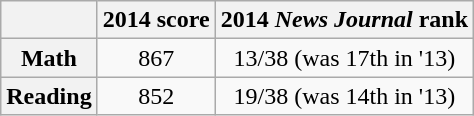<table class="wikitable" style="text-align:center">
<tr>
<th></th>
<th>2014 score</th>
<th>2014 <em>News Journal</em> rank</th>
</tr>
<tr>
<th>Math</th>
<td>867</td>
<td>13/38 (was 17th in '13)</td>
</tr>
<tr>
<th>Reading</th>
<td>852</td>
<td>19/38 (was 14th in '13)</td>
</tr>
</table>
